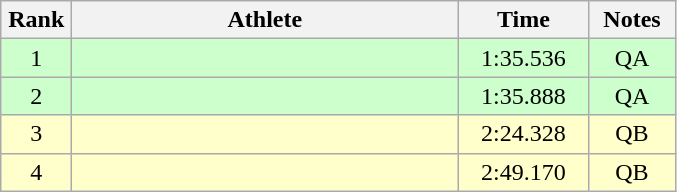<table class=wikitable style="text-align:center">
<tr>
<th width=40>Rank</th>
<th width=250>Athlete</th>
<th width=80>Time</th>
<th width=50>Notes</th>
</tr>
<tr bgcolor="ccffcc">
<td>1</td>
<td align=left></td>
<td>1:35.536</td>
<td>QA</td>
</tr>
<tr bgcolor="ccffcc">
<td>2</td>
<td align=left></td>
<td>1:35.888</td>
<td>QA</td>
</tr>
<tr bgcolor="ffffcc">
<td>3</td>
<td align=left></td>
<td>2:24.328</td>
<td>QB</td>
</tr>
<tr bgcolor="ffffcc">
<td>4</td>
<td align=left></td>
<td>2:49.170</td>
<td>QB</td>
</tr>
</table>
